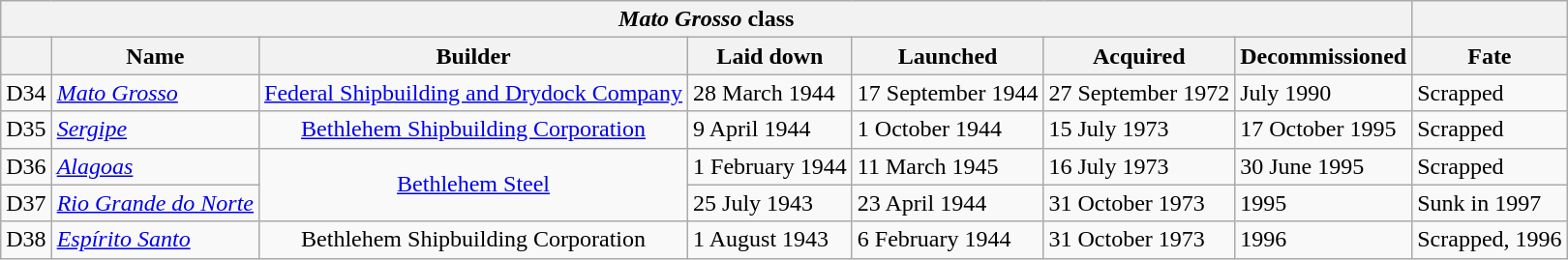<table class="wikitable">
<tr>
<th colspan="7"><em>Mato Grosso</em> class</th>
<th></th>
</tr>
<tr>
<th></th>
<th>Name</th>
<th>Builder</th>
<th>Laid down</th>
<th>Launched</th>
<th>Acquired</th>
<th>Decommissioned</th>
<th>Fate</th>
</tr>
<tr>
<td>D34</td>
<td><em><a href='#'>Mato Grosso</a></em></td>
<td align="center"><a href='#'>Federal Shipbuilding and Drydock Company</a></td>
<td>28 March 1944</td>
<td>17 September 1944</td>
<td>27 September 1972</td>
<td>July 1990</td>
<td>Scrapped</td>
</tr>
<tr>
<td>D35</td>
<td><em><a href='#'>Sergipe</a></em></td>
<td align="center"><a href='#'>Bethlehem Shipbuilding Corporation</a></td>
<td>9 April 1944</td>
<td>1 October 1944</td>
<td>15 July 1973</td>
<td>17 October 1995</td>
<td>Scrapped</td>
</tr>
<tr>
<td>D36</td>
<td><em><a href='#'>Alagoas</a></em></td>
<td rowspan="2" align="center"><a href='#'>Bethlehem Steel</a></td>
<td>1 February 1944</td>
<td>11 March 1945</td>
<td>16 July 1973</td>
<td>30 June 1995</td>
<td>Scrapped</td>
</tr>
<tr>
<td>D37</td>
<td><em><a href='#'>Rio Grande do Norte</a></em></td>
<td>25 July 1943</td>
<td>23 April 1944</td>
<td>31 October 1973</td>
<td>1995</td>
<td>Sunk in 1997</td>
</tr>
<tr>
<td>D38</td>
<td><em><a href='#'>Espírito Santo</a></em></td>
<td align="center">Bethlehem Shipbuilding Corporation</td>
<td>1 August 1943</td>
<td>6 February 1944</td>
<td>31 October 1973</td>
<td>1996</td>
<td>Scrapped, 1996</td>
</tr>
</table>
